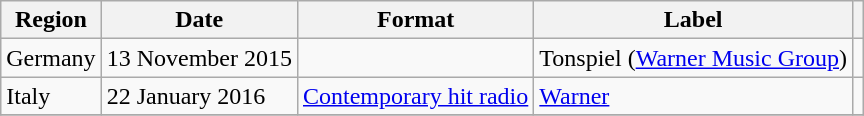<table class=wikitable>
<tr>
<th>Region</th>
<th>Date</th>
<th>Format</th>
<th>Label</th>
<th></th>
</tr>
<tr>
<td>Germany</td>
<td>13 November 2015</td>
<td></td>
<td>Tonspiel (<a href='#'>Warner Music Group</a>)</td>
<td></td>
</tr>
<tr>
<td>Italy</td>
<td>22 January 2016</td>
<td><a href='#'>Contemporary hit radio</a></td>
<td><a href='#'>Warner</a></td>
<td></td>
</tr>
<tr>
</tr>
</table>
